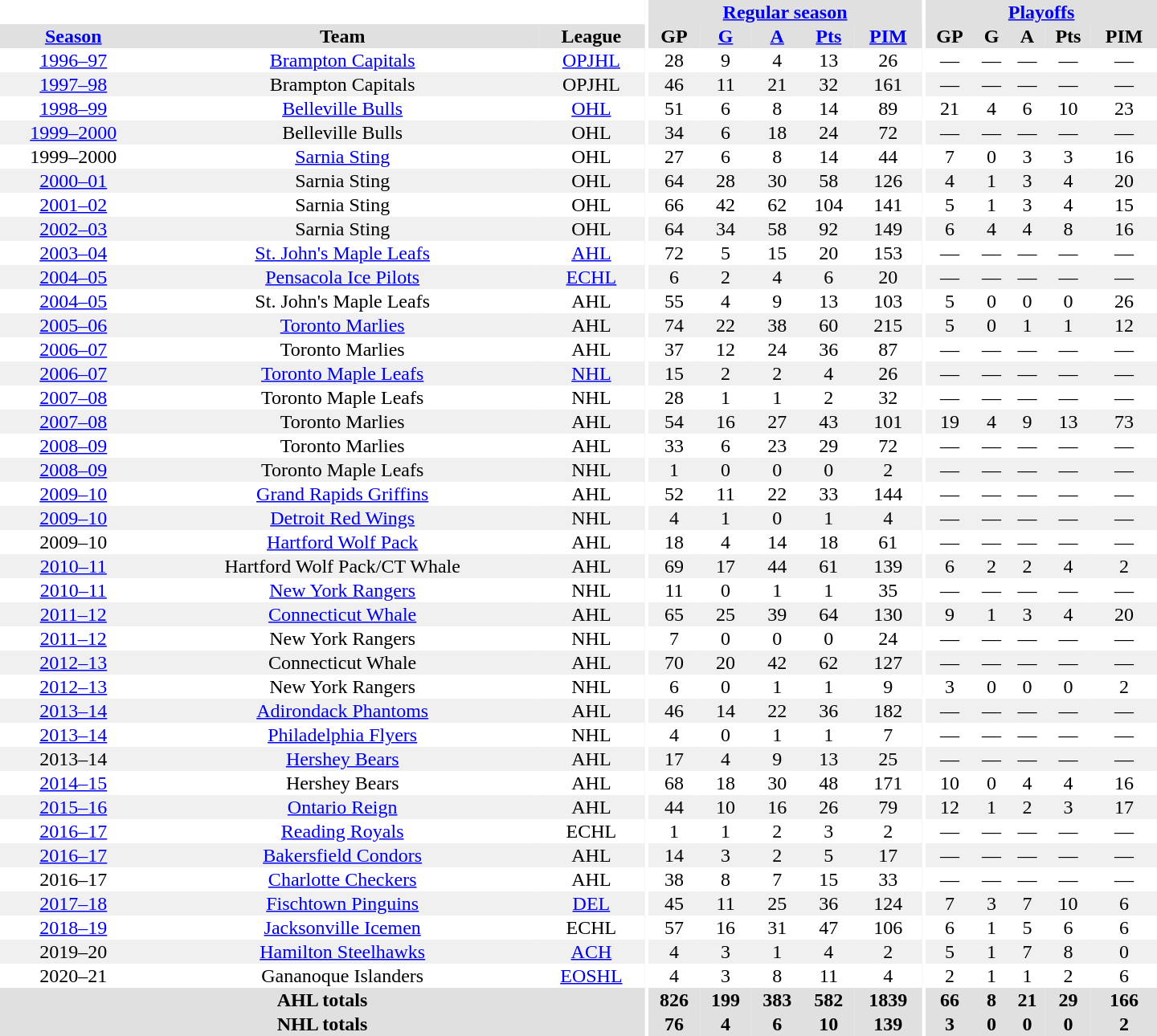<table border="0" cellpadding="1" cellspacing="0" style="text-align:center; width:60em">
<tr bgcolor="#e0e0e0">
<th colspan="3" bgcolor="#ffffff"></th>
<th rowspan="99" bgcolor="#ffffff"></th>
<th colspan="5"><a href='#'>Regular season</a></th>
<th rowspan="99" bgcolor="#ffffff"></th>
<th colspan="5"><a href='#'>Playoffs</a></th>
</tr>
<tr bgcolor="#e0e0e0">
<th><a href='#'>Season</a></th>
<th>Team</th>
<th>League</th>
<th>GP</th>
<th><a href='#'>G</a></th>
<th><a href='#'>A</a></th>
<th><a href='#'>Pts</a></th>
<th><a href='#'>PIM</a></th>
<th>GP</th>
<th>G</th>
<th>A</th>
<th>Pts</th>
<th>PIM</th>
</tr>
<tr>
<td><a href='#'>1996–97</a></td>
<td><a href='#'>Brampton Capitals</a></td>
<td><a href='#'>OPJHL</a></td>
<td>28</td>
<td>9</td>
<td>4</td>
<td>13</td>
<td>26</td>
<td>—</td>
<td>—</td>
<td>—</td>
<td>—</td>
<td>—</td>
</tr>
<tr bgcolor="#f0f0f0">
<td><a href='#'>1997–98</a></td>
<td>Brampton Capitals</td>
<td>OPJHL</td>
<td>46</td>
<td>11</td>
<td>21</td>
<td>32</td>
<td>161</td>
<td>—</td>
<td>—</td>
<td>—</td>
<td>—</td>
<td>—</td>
</tr>
<tr>
<td><a href='#'>1998–99</a></td>
<td><a href='#'>Belleville Bulls</a></td>
<td><a href='#'>OHL</a></td>
<td>51</td>
<td>6</td>
<td>8</td>
<td>14</td>
<td>89</td>
<td>21</td>
<td>4</td>
<td>6</td>
<td>10</td>
<td>23</td>
</tr>
<tr bgcolor="#f0f0f0">
<td><a href='#'>1999–2000</a></td>
<td>Belleville Bulls</td>
<td>OHL</td>
<td>34</td>
<td>6</td>
<td>18</td>
<td>24</td>
<td>72</td>
<td>—</td>
<td>—</td>
<td>—</td>
<td>—</td>
<td>—</td>
</tr>
<tr>
<td>1999–2000</td>
<td><a href='#'>Sarnia Sting</a></td>
<td>OHL</td>
<td>27</td>
<td>6</td>
<td>8</td>
<td>14</td>
<td>44</td>
<td>7</td>
<td>0</td>
<td>3</td>
<td>3</td>
<td>16</td>
</tr>
<tr bgcolor="#f0f0f0">
<td><a href='#'>2000–01</a></td>
<td>Sarnia Sting</td>
<td>OHL</td>
<td>64</td>
<td>28</td>
<td>30</td>
<td>58</td>
<td>126</td>
<td>4</td>
<td>1</td>
<td>3</td>
<td>4</td>
<td>20</td>
</tr>
<tr>
<td><a href='#'>2001–02</a></td>
<td>Sarnia Sting</td>
<td>OHL</td>
<td>66</td>
<td>42</td>
<td>62</td>
<td>104</td>
<td>141</td>
<td>5</td>
<td>1</td>
<td>3</td>
<td>4</td>
<td>15</td>
</tr>
<tr bgcolor="#f0f0f0">
<td><a href='#'>2002–03</a></td>
<td>Sarnia Sting</td>
<td>OHL</td>
<td>64</td>
<td>34</td>
<td>58</td>
<td>92</td>
<td>149</td>
<td>6</td>
<td>4</td>
<td>4</td>
<td>8</td>
<td>16</td>
</tr>
<tr>
<td><a href='#'>2003–04</a></td>
<td><a href='#'>St. John's Maple Leafs</a></td>
<td><a href='#'>AHL</a></td>
<td>72</td>
<td>5</td>
<td>15</td>
<td>20</td>
<td>153</td>
<td>—</td>
<td>—</td>
<td>—</td>
<td>—</td>
<td>—</td>
</tr>
<tr bgcolor="#f0f0f0">
<td><a href='#'>2004–05</a></td>
<td><a href='#'>Pensacola Ice Pilots</a></td>
<td><a href='#'>ECHL</a></td>
<td>6</td>
<td>2</td>
<td>4</td>
<td>6</td>
<td>20</td>
<td>—</td>
<td>—</td>
<td>—</td>
<td>—</td>
<td>—</td>
</tr>
<tr>
<td><a href='#'>2004–05</a></td>
<td>St. John's Maple Leafs</td>
<td>AHL</td>
<td>55</td>
<td>4</td>
<td>9</td>
<td>13</td>
<td>103</td>
<td>5</td>
<td>0</td>
<td>0</td>
<td>0</td>
<td>26</td>
</tr>
<tr bgcolor="#f0f0f0">
<td><a href='#'>2005–06</a></td>
<td><a href='#'>Toronto Marlies</a></td>
<td>AHL</td>
<td>74</td>
<td>22</td>
<td>38</td>
<td>60</td>
<td>215</td>
<td>5</td>
<td>0</td>
<td>1</td>
<td>1</td>
<td>12</td>
</tr>
<tr>
<td><a href='#'>2006–07</a></td>
<td>Toronto Marlies</td>
<td>AHL</td>
<td>37</td>
<td>12</td>
<td>24</td>
<td>36</td>
<td>87</td>
<td>—</td>
<td>—</td>
<td>—</td>
<td>—</td>
<td>—</td>
</tr>
<tr bgcolor="#f0f0f0">
<td><a href='#'>2006–07</a></td>
<td><a href='#'>Toronto Maple Leafs</a></td>
<td><a href='#'>NHL</a></td>
<td>15</td>
<td>2</td>
<td>2</td>
<td>4</td>
<td>26</td>
<td>—</td>
<td>—</td>
<td>—</td>
<td>—</td>
<td>—</td>
</tr>
<tr>
<td><a href='#'>2007–08</a></td>
<td>Toronto Maple Leafs</td>
<td>NHL</td>
<td>28</td>
<td>1</td>
<td>1</td>
<td>2</td>
<td>32</td>
<td>—</td>
<td>—</td>
<td>—</td>
<td>—</td>
<td>—</td>
</tr>
<tr bgcolor="#f0f0f0">
<td><a href='#'>2007–08</a></td>
<td>Toronto Marlies</td>
<td>AHL</td>
<td>54</td>
<td>16</td>
<td>27</td>
<td>43</td>
<td>101</td>
<td>19</td>
<td>4</td>
<td>9</td>
<td>13</td>
<td>73</td>
</tr>
<tr>
<td><a href='#'>2008–09</a></td>
<td>Toronto Marlies</td>
<td>AHL</td>
<td>33</td>
<td>6</td>
<td>23</td>
<td>29</td>
<td>72</td>
<td>—</td>
<td>—</td>
<td>—</td>
<td>—</td>
<td>—</td>
</tr>
<tr bgcolor="#f0f0f0">
<td><a href='#'>2008–09</a></td>
<td>Toronto Maple Leafs</td>
<td>NHL</td>
<td>1</td>
<td>0</td>
<td>0</td>
<td>0</td>
<td>2</td>
<td>—</td>
<td>—</td>
<td>—</td>
<td>—</td>
<td>—</td>
</tr>
<tr>
<td><a href='#'>2009–10</a></td>
<td><a href='#'>Grand Rapids Griffins</a></td>
<td>AHL</td>
<td>52</td>
<td>11</td>
<td>22</td>
<td>33</td>
<td>144</td>
<td>—</td>
<td>—</td>
<td>—</td>
<td>—</td>
<td>—</td>
</tr>
<tr bgcolor="#f0f0f0">
<td><a href='#'>2009–10</a></td>
<td><a href='#'>Detroit Red Wings</a></td>
<td>NHL</td>
<td>4</td>
<td>1</td>
<td>0</td>
<td>1</td>
<td>4</td>
<td>—</td>
<td>—</td>
<td>—</td>
<td>—</td>
<td>—</td>
</tr>
<tr>
<td>2009–10</td>
<td><a href='#'>Hartford Wolf Pack</a></td>
<td>AHL</td>
<td>18</td>
<td>4</td>
<td>14</td>
<td>18</td>
<td>61</td>
<td>—</td>
<td>—</td>
<td>—</td>
<td>—</td>
<td>—</td>
</tr>
<tr bgcolor="#f0f0f0">
<td><a href='#'>2010–11</a></td>
<td>Hartford Wolf Pack/CT Whale</td>
<td>AHL</td>
<td>69</td>
<td>17</td>
<td>44</td>
<td>61</td>
<td>139</td>
<td>6</td>
<td>2</td>
<td>2</td>
<td>4</td>
<td>2</td>
</tr>
<tr>
<td><a href='#'>2010–11</a></td>
<td><a href='#'>New York Rangers</a></td>
<td>NHL</td>
<td>11</td>
<td>0</td>
<td>1</td>
<td>1</td>
<td>35</td>
<td>—</td>
<td>—</td>
<td>—</td>
<td>—</td>
<td>—</td>
</tr>
<tr bgcolor="#f0f0f0">
<td><a href='#'>2011–12</a></td>
<td><a href='#'>Connecticut Whale</a></td>
<td>AHL</td>
<td>65</td>
<td>25</td>
<td>39</td>
<td>64</td>
<td>130</td>
<td>9</td>
<td>1</td>
<td>3</td>
<td>4</td>
<td>20</td>
</tr>
<tr>
<td><a href='#'>2011–12</a></td>
<td>New York Rangers</td>
<td>NHL</td>
<td>7</td>
<td>0</td>
<td>0</td>
<td>0</td>
<td>24</td>
<td>—</td>
<td>—</td>
<td>—</td>
<td>—</td>
<td>—</td>
</tr>
<tr bgcolor="#f0f0f0">
<td><a href='#'>2012–13</a></td>
<td>Connecticut Whale</td>
<td>AHL</td>
<td>70</td>
<td>20</td>
<td>42</td>
<td>62</td>
<td>127</td>
<td>—</td>
<td>—</td>
<td>—</td>
<td>—</td>
<td>—</td>
</tr>
<tr>
<td><a href='#'>2012–13</a></td>
<td>New York Rangers</td>
<td>NHL</td>
<td>6</td>
<td>0</td>
<td>1</td>
<td>1</td>
<td>9</td>
<td>3</td>
<td>0</td>
<td>0</td>
<td>0</td>
<td>2</td>
</tr>
<tr bgcolor="#f0f0f0">
<td><a href='#'>2013–14</a></td>
<td><a href='#'>Adirondack Phantoms</a></td>
<td>AHL</td>
<td>46</td>
<td>14</td>
<td>22</td>
<td>36</td>
<td>182</td>
<td>—</td>
<td>—</td>
<td>—</td>
<td>—</td>
<td>—</td>
</tr>
<tr>
<td><a href='#'>2013–14</a></td>
<td><a href='#'>Philadelphia Flyers</a></td>
<td>NHL</td>
<td>4</td>
<td>0</td>
<td>1</td>
<td>1</td>
<td>7</td>
<td>—</td>
<td>—</td>
<td>—</td>
<td>—</td>
<td>—</td>
</tr>
<tr bgcolor="#f0f0f0">
<td>2013–14</td>
<td><a href='#'>Hershey Bears</a></td>
<td>AHL</td>
<td>17</td>
<td>4</td>
<td>9</td>
<td>13</td>
<td>25</td>
<td>—</td>
<td>—</td>
<td>—</td>
<td>—</td>
<td>—</td>
</tr>
<tr>
<td><a href='#'>2014–15</a></td>
<td>Hershey Bears</td>
<td>AHL</td>
<td>68</td>
<td>18</td>
<td>30</td>
<td>48</td>
<td>171</td>
<td>10</td>
<td>0</td>
<td>4</td>
<td>4</td>
<td>16</td>
</tr>
<tr bgcolor="#f0f0f0">
<td><a href='#'>2015–16</a></td>
<td><a href='#'>Ontario Reign</a></td>
<td>AHL</td>
<td>44</td>
<td>10</td>
<td>16</td>
<td>26</td>
<td>79</td>
<td>12</td>
<td>1</td>
<td>2</td>
<td>3</td>
<td>17</td>
</tr>
<tr>
<td><a href='#'>2016–17</a></td>
<td><a href='#'>Reading Royals</a></td>
<td>ECHL</td>
<td>1</td>
<td>1</td>
<td>2</td>
<td>3</td>
<td>2</td>
<td>—</td>
<td>—</td>
<td>—</td>
<td>—</td>
<td>—</td>
</tr>
<tr bgcolor="#f0f0f0">
<td><a href='#'>2016–17</a></td>
<td><a href='#'>Bakersfield Condors</a></td>
<td>AHL</td>
<td>14</td>
<td>3</td>
<td>2</td>
<td>5</td>
<td>17</td>
<td>—</td>
<td>—</td>
<td>—</td>
<td>—</td>
<td>—</td>
</tr>
<tr>
<td>2016–17</td>
<td><a href='#'>Charlotte Checkers</a></td>
<td>AHL</td>
<td>38</td>
<td>8</td>
<td>7</td>
<td>15</td>
<td>33</td>
<td>—</td>
<td>—</td>
<td>—</td>
<td>—</td>
<td>—</td>
</tr>
<tr bgcolor="#f0f0f0">
<td><a href='#'>2017–18</a></td>
<td><a href='#'>Fischtown Pinguins</a></td>
<td><a href='#'>DEL</a></td>
<td>45</td>
<td>11</td>
<td>25</td>
<td>36</td>
<td>124</td>
<td>7</td>
<td>3</td>
<td>7</td>
<td>10</td>
<td>6</td>
</tr>
<tr>
<td><a href='#'>2018–19</a></td>
<td><a href='#'>Jacksonville Icemen</a></td>
<td>ECHL</td>
<td>57</td>
<td>16</td>
<td>31</td>
<td>47</td>
<td>106</td>
<td>6</td>
<td>1</td>
<td>5</td>
<td>6</td>
<td>6</td>
</tr>
<tr bgcolor="#f0f0f0">
<td>2019–20</td>
<td><a href='#'>Hamilton Steelhawks</a></td>
<td><a href='#'>ACH</a></td>
<td>4</td>
<td>3</td>
<td>1</td>
<td>4</td>
<td>2</td>
<td>5</td>
<td>1</td>
<td>7</td>
<td>8</td>
<td>0</td>
</tr>
<tr>
<td>2020–21</td>
<td>Gananoque Islanders</td>
<td><a href='#'>EOSHL</a></td>
<td>4</td>
<td>3</td>
<td>8</td>
<td>11</td>
<td>4</td>
<td>2</td>
<td>1</td>
<td>1</td>
<td>2</td>
<td>6</td>
</tr>
<tr bgcolor="#e0e0e0">
<th colspan="3">AHL totals</th>
<th>826</th>
<th>199</th>
<th>383</th>
<th>582</th>
<th>1839</th>
<th>66</th>
<th>8</th>
<th>21</th>
<th>29</th>
<th>166</th>
</tr>
<tr bgcolor="#e0e0e0">
<th colspan="3">NHL totals</th>
<th>76</th>
<th>4</th>
<th>6</th>
<th>10</th>
<th>139</th>
<th>3</th>
<th>0</th>
<th>0</th>
<th>0</th>
<th>2</th>
</tr>
</table>
